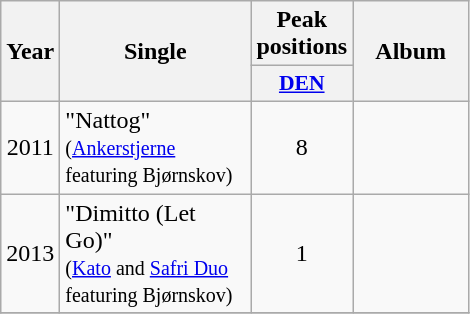<table class="wikitable">
<tr>
<th align="center" rowspan="2" width="10">Year</th>
<th align="center" rowspan="2" width="120">Single</th>
<th align="center" colspan="1" width="20">Peak positions</th>
<th align="center" rowspan="2" width="70">Album</th>
</tr>
<tr>
<th scope="col" style="width:3em;font-size:90%;"><a href='#'>DEN</a><br></th>
</tr>
<tr>
<td style="text-align:center;">2011</td>
<td>"Nattog" <br><small>(<a href='#'>Ankerstjerne</a> featuring Bjørnskov)</small></td>
<td style="text-align:center;">8</td>
<td style="text-align:center;"></td>
</tr>
<tr>
<td style="text-align:center;">2013</td>
<td>"Dimitto (Let Go)" <br><small>(<a href='#'>Kato</a> and <a href='#'>Safri Duo</a> featuring Bjørnskov)</small></td>
<td style="text-align:center;">1</td>
<td style="text-align:center;"></td>
</tr>
<tr>
</tr>
</table>
